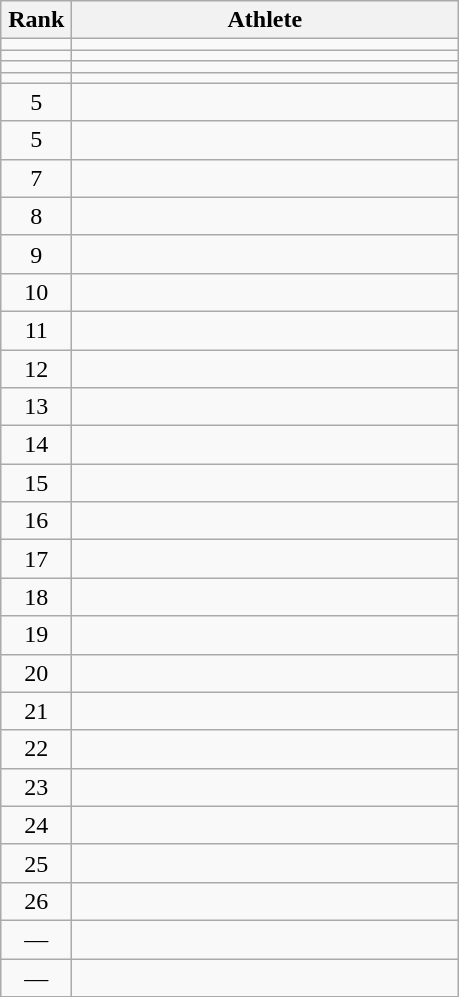<table class="wikitable" style="text-align: center;">
<tr>
<th width=40>Rank</th>
<th width=250>Athlete</th>
</tr>
<tr>
<td></td>
<td align="left"></td>
</tr>
<tr>
<td></td>
<td align="left"></td>
</tr>
<tr>
<td></td>
<td align="left"></td>
</tr>
<tr>
<td></td>
<td align="left"></td>
</tr>
<tr>
<td>5</td>
<td align="left"></td>
</tr>
<tr>
<td>5</td>
<td align="left"></td>
</tr>
<tr>
<td>7</td>
<td align="left"></td>
</tr>
<tr>
<td>8</td>
<td align="left"></td>
</tr>
<tr>
<td>9</td>
<td align="left"></td>
</tr>
<tr>
<td>10</td>
<td align="left"></td>
</tr>
<tr>
<td>11</td>
<td align="left"></td>
</tr>
<tr>
<td>12</td>
<td align="left"></td>
</tr>
<tr>
<td>13</td>
<td align="left"></td>
</tr>
<tr>
<td>14</td>
<td align="left"></td>
</tr>
<tr>
<td>15</td>
<td align="left"></td>
</tr>
<tr>
<td>16</td>
<td align="left"></td>
</tr>
<tr>
<td>17</td>
<td align="left"></td>
</tr>
<tr>
<td>18</td>
<td align="left"></td>
</tr>
<tr>
<td>19</td>
<td align="left"></td>
</tr>
<tr>
<td>20</td>
<td align="left"></td>
</tr>
<tr>
<td>21</td>
<td align="left"></td>
</tr>
<tr>
<td>22</td>
<td align="left"></td>
</tr>
<tr>
<td>23</td>
<td align="left"></td>
</tr>
<tr>
<td>24</td>
<td align="left"></td>
</tr>
<tr>
<td>25</td>
<td align="left"></td>
</tr>
<tr>
<td>26</td>
<td align="left"></td>
</tr>
<tr>
<td>—</td>
<td align="left"></td>
</tr>
<tr>
<td>—</td>
<td align="left"></td>
</tr>
</table>
